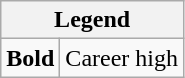<table class="wikitable mw-collapsible">
<tr>
<th colspan="2">Legend</th>
</tr>
<tr>
<td><strong>Bold</strong></td>
<td>Career high</td>
</tr>
</table>
